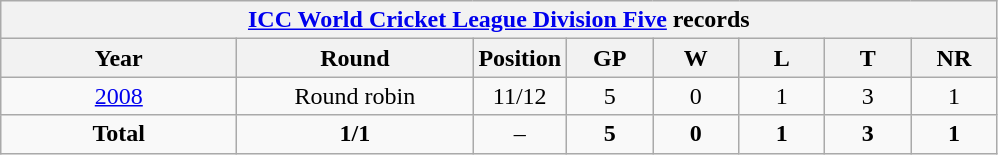<table class="wikitable" style="text-align: center; width=900px;">
<tr>
<th colspan=9><a href='#'>ICC World Cricket League Division Five</a> records</th>
</tr>
<tr>
<th width=150>Year</th>
<th width=150>Round</th>
<th width=50>Position</th>
<th width=50>GP</th>
<th width=50>W</th>
<th width=50>L</th>
<th width=50>T</th>
<th width=50>NR</th>
</tr>
<tr>
<td> <a href='#'>2008</a></td>
<td>Round robin</td>
<td>11/12</td>
<td>5</td>
<td>0</td>
<td>1</td>
<td>3</td>
<td>1</td>
</tr>
<tr>
<td><strong>Total</strong></td>
<td><strong>1/1</strong></td>
<td>–</td>
<td><strong>5</strong></td>
<td><strong>0</strong></td>
<td><strong>1</strong></td>
<td><strong>3</strong></td>
<td><strong>1</strong></td>
</tr>
</table>
